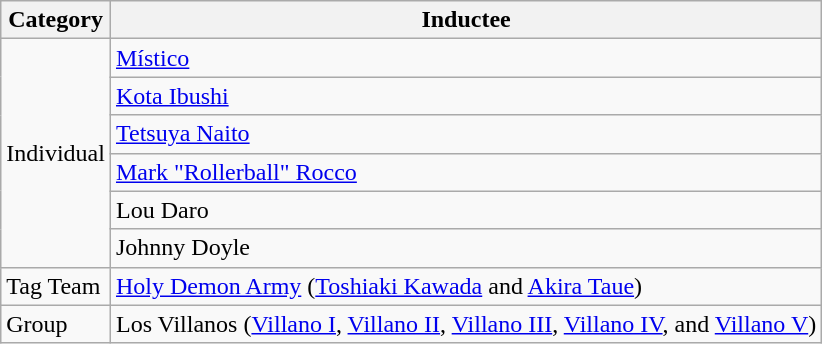<table class="wikitable">
<tr>
<th>Category</th>
<th>Inductee</th>
</tr>
<tr>
<td rowspan=6>Individual</td>
<td><a href='#'>Místico</a></td>
</tr>
<tr>
<td><a href='#'>Kota Ibushi</a></td>
</tr>
<tr>
<td><a href='#'>Tetsuya Naito</a></td>
</tr>
<tr>
<td><a href='#'>Mark "Rollerball" Rocco</a></td>
</tr>
<tr>
<td>Lou Daro</td>
</tr>
<tr>
<td>Johnny Doyle</td>
</tr>
<tr>
<td>Tag Team</td>
<td><a href='#'>Holy Demon Army</a> (<a href='#'>Toshiaki Kawada</a> and <a href='#'>Akira Taue</a>)</td>
</tr>
<tr>
<td>Group</td>
<td>Los Villanos (<a href='#'>Villano I</a>, <a href='#'>Villano II</a>, <a href='#'>Villano III</a>, <a href='#'>Villano IV</a>, and <a href='#'>Villano V</a>)</td>
</tr>
</table>
